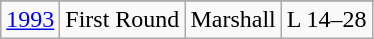<table class="wikitable">
<tr>
</tr>
<tr>
</tr>
<tr align="center">
<td><a href='#'>1993</a></td>
<td>First Round</td>
<td>Marshall</td>
<td>L 14–28</td>
</tr>
</table>
